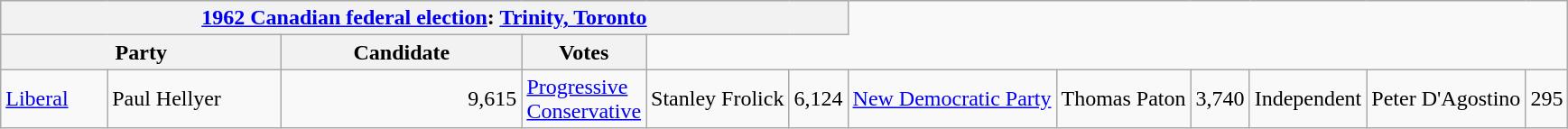<table class="wikitable">
<tr style="background:#e9e9e9;">
<th colspan="6"><a href='#'>1962 Canadian federal election</a>: <a href='#'>Trinity, Toronto</a></th>
</tr>
<tr style="background:#e9e9e9;">
<th colspan="2" style="width: 200px">Party</th>
<th style="width: 170px">Candidate</th>
<th style="width: 40px">Votes</th>
</tr>
<tr>
<td><a href='#'>Liberal</a></td>
<td>Paul Hellyer</td>
<td align="right">9,615<br></td>
<td><a href='#'>Progressive Conservative</a></td>
<td>Stanley Frolick</td>
<td align="right">6,124<br></td>
<td><a href='#'>New Democratic Party</a></td>
<td>Thomas Paton</td>
<td align="right">3,740<br>
</td>
<td>Independent</td>
<td>Peter D'Agostino</td>
<td align="right">295<br></td>
</tr>
</table>
